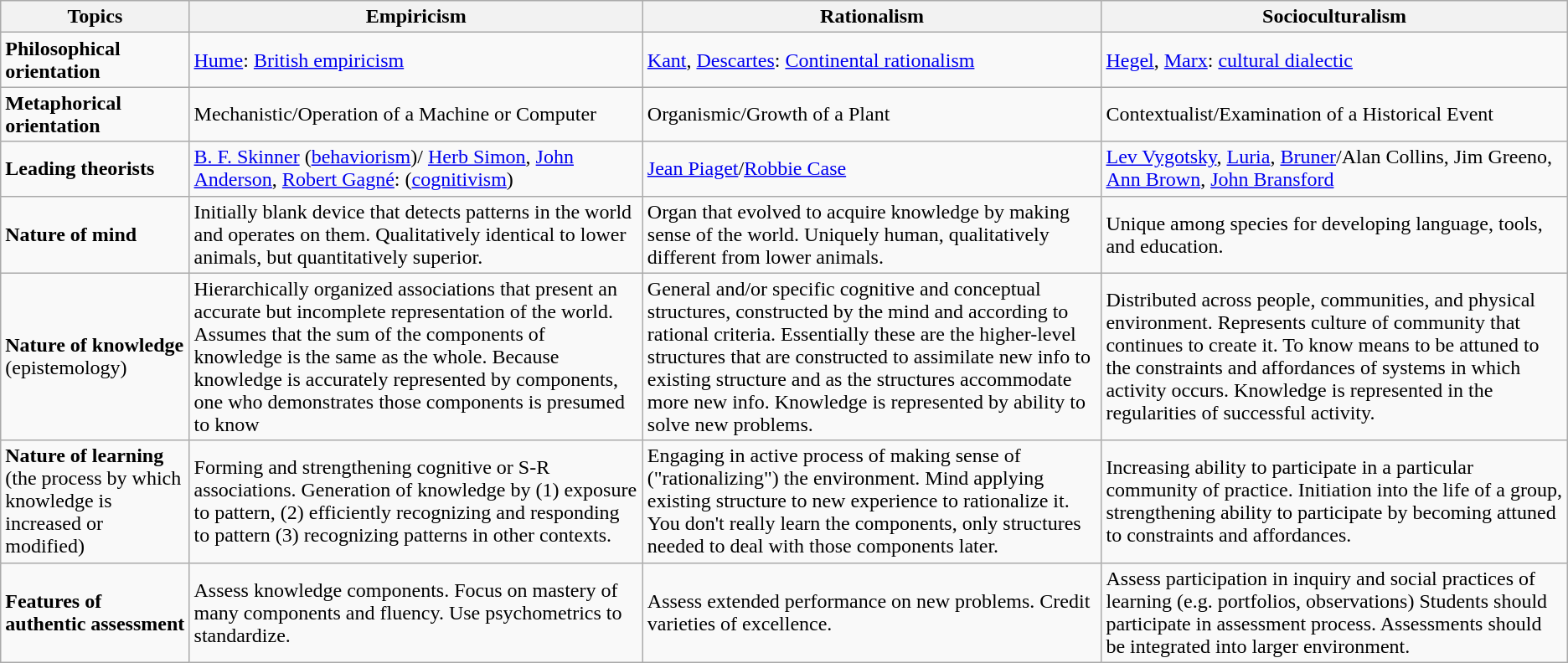<table class="wikitable">
<tr>
<th>Topics</th>
<th>Empiricism</th>
<th>Rationalism</th>
<th>Socioculturalism</th>
</tr>
<tr>
<td><strong>Philosophical orientation</strong></td>
<td><a href='#'>Hume</a>: <a href='#'>British empiricism</a></td>
<td><a href='#'>Kant</a>, <a href='#'>Descartes</a>: <a href='#'>Continental rationalism</a></td>
<td><a href='#'>Hegel</a>, <a href='#'>Marx</a>: <a href='#'>cultural dialectic</a></td>
</tr>
<tr>
<td><strong>Metaphorical orientation</strong></td>
<td>Mechanistic/Operation of a Machine or Computer</td>
<td>Organismic/Growth of a Plant</td>
<td>Contextualist/Examination of a Historical Event</td>
</tr>
<tr>
<td><strong>Leading theorists</strong></td>
<td><a href='#'>B. F. Skinner</a> (<a href='#'>behaviorism</a>)/ <a href='#'>Herb Simon</a>, <a href='#'>John Anderson</a>, <a href='#'>Robert Gagné</a>: (<a href='#'>cognitivism</a>)</td>
<td><a href='#'>Jean Piaget</a>/<a href='#'>Robbie Case</a></td>
<td><a href='#'>Lev Vygotsky</a>, <a href='#'>Luria</a>, <a href='#'>Bruner</a>/Alan Collins, Jim Greeno, <a href='#'>Ann Brown</a>, <a href='#'>John Bransford</a></td>
</tr>
<tr>
<td><strong>Nature of mind</strong></td>
<td>Initially blank device that detects patterns in the world and operates on them. Qualitatively identical to lower animals, but quantitatively superior.</td>
<td>Organ that evolved to acquire knowledge by making sense of the world. Uniquely human, qualitatively different from lower animals.</td>
<td>Unique among species for developing language, tools, and education.</td>
</tr>
<tr>
<td><strong>Nature of knowledge</strong> (epistemology)</td>
<td>Hierarchically organized associations that present an accurate but incomplete representation of the world. Assumes that the sum of the components of knowledge is the same as the whole. Because knowledge is accurately represented by components, one who demonstrates those components is presumed to know</td>
<td>General and/or specific cognitive and conceptual structures, constructed by the mind and according to rational criteria. Essentially these are the higher-level structures that are constructed to assimilate new info to existing structure and as the structures accommodate more new info. Knowledge is represented by ability to solve new problems.</td>
<td>Distributed across people, communities, and physical environment. Represents culture of community that continues to create it. To know means to be attuned to the constraints and affordances of systems in which activity occurs. Knowledge is represented in the regularities of successful activity.</td>
</tr>
<tr>
<td><strong>Nature of learning</strong> (the process by which knowledge is increased or modified)</td>
<td>Forming and strengthening cognitive or S-R associations. Generation of knowledge by (1) exposure to pattern, (2) efficiently recognizing and responding to pattern (3) recognizing patterns in other contexts.</td>
<td>Engaging in active process of making sense of ("rationalizing") the environment. Mind applying existing structure to new experience to rationalize it. You don't really learn the components, only structures needed to deal with those components later.</td>
<td>Increasing ability to participate in a particular community of practice. Initiation into the life of a group, strengthening ability to participate by becoming attuned to constraints and affordances.</td>
</tr>
<tr>
<td><strong>Features of authentic assessment</strong></td>
<td>Assess knowledge components. Focus on mastery of many components and fluency. Use psychometrics to standardize.</td>
<td>Assess extended performance on new problems. Credit varieties of excellence.</td>
<td>Assess participation in inquiry and social practices of learning (e.g. portfolios, observations) Students should participate in assessment process. Assessments should be integrated into larger environment.</td>
</tr>
</table>
